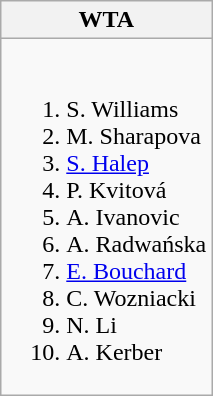<table class="wikitable">
<tr>
<th>WTA</th>
</tr>
<tr style="vertical-align: top;">
<td style="white-space: nowrap;"><br><ol><li> S. Williams</li><li> M. Sharapova</li><li> <a href='#'>S. Halep</a></li><li> P. Kvitová</li><li> A. Ivanovic</li><li> A. Radwańska</li><li> <a href='#'>E. Bouchard</a></li><li> C. Wozniacki</li><li> N. Li</li><li> A. Kerber</li></ol></td>
</tr>
</table>
